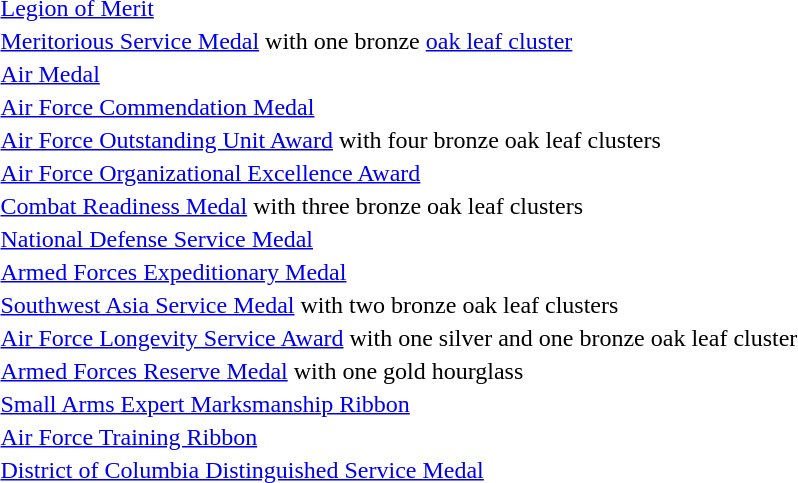<table>
<tr>
<td></td>
<td><a href='#'>Legion of Merit</a></td>
</tr>
<tr>
<td></td>
<td><a href='#'>Meritorious Service Medal</a> with one bronze <a href='#'>oak leaf cluster</a></td>
</tr>
<tr>
<td></td>
<td><a href='#'>Air Medal</a></td>
</tr>
<tr>
<td></td>
<td><a href='#'>Air Force Commendation Medal</a></td>
</tr>
<tr>
<td></td>
<td><a href='#'>Air Force Outstanding Unit Award</a> with four bronze oak leaf clusters</td>
</tr>
<tr>
<td></td>
<td><a href='#'>Air Force Organizational Excellence Award</a></td>
</tr>
<tr>
<td></td>
<td><a href='#'>Combat Readiness Medal</a> with three bronze oak leaf clusters</td>
</tr>
<tr>
<td></td>
<td><a href='#'>National Defense Service Medal</a></td>
</tr>
<tr>
<td></td>
<td><a href='#'>Armed Forces Expeditionary Medal</a></td>
</tr>
<tr>
<td></td>
<td><a href='#'>Southwest Asia Service Medal</a> with two bronze oak leaf clusters</td>
</tr>
<tr>
<td></td>
<td><a href='#'>Air Force Longevity Service Award</a> with one silver and one bronze oak leaf cluster</td>
</tr>
<tr>
<td></td>
<td><a href='#'>Armed Forces Reserve Medal</a> with one gold hourglass</td>
</tr>
<tr>
<td></td>
<td><a href='#'>Small Arms Expert Marksmanship Ribbon</a></td>
</tr>
<tr>
<td></td>
<td><a href='#'>Air Force Training Ribbon</a></td>
</tr>
<tr>
<td></td>
<td><a href='#'>District of Columbia Distinguished Service Medal</a></td>
</tr>
<tr>
</tr>
</table>
